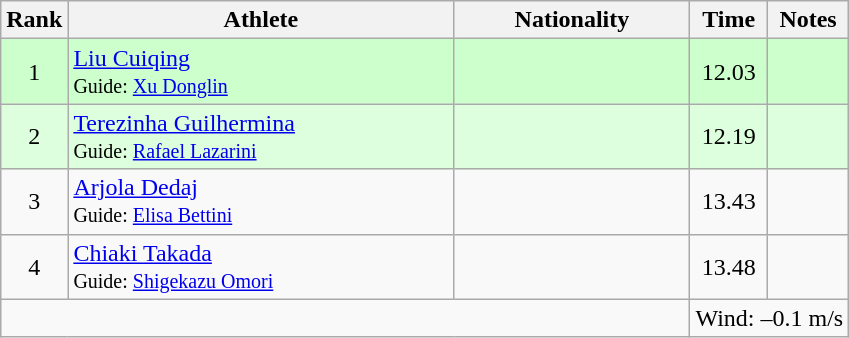<table class="wikitable sortable" style="text-align:center">
<tr>
<th>Rank</th>
<th width=250>Athlete</th>
<th width=150>Nationality</th>
<th>Time</th>
<th>Notes</th>
</tr>
<tr bgcolor=ccffcc>
<td>1</td>
<td align=left><a href='#'>Liu Cuiqing</a><br><small>Guide: <a href='#'>Xu Donglin</a></small></td>
<td align=left></td>
<td>12.03</td>
<td></td>
</tr>
<tr bgcolor=ddffdd>
<td>2</td>
<td align=left><a href='#'>Terezinha Guilhermina</a><br><small>Guide: <a href='#'>Rafael Lazarini</a> </small></td>
<td align=left></td>
<td>12.19</td>
<td></td>
</tr>
<tr>
<td>3</td>
<td align=left><a href='#'>Arjola Dedaj</a><br><small>Guide: <a href='#'>Elisa Bettini</a> </small></td>
<td align=left></td>
<td>13.43</td>
<td></td>
</tr>
<tr>
<td>4</td>
<td align=left><a href='#'>Chiaki Takada</a><br><small>Guide: <a href='#'>Shigekazu Omori</a></small></td>
<td align=left></td>
<td>13.48</td>
<td></td>
</tr>
<tr class="sortbottom">
<td colspan=3></td>
<td colspan="2" style="text-align:left;">Wind: –0.1 m/s</td>
</tr>
</table>
